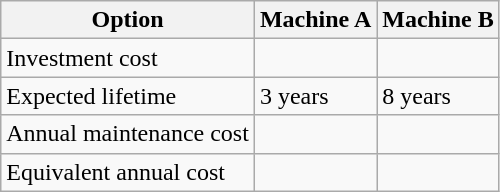<table class="wikitable">
<tr>
<th>Option</th>
<th>Machine A</th>
<th>Machine B</th>
</tr>
<tr>
<td>Investment cost</td>
<td></td>
<td></td>
</tr>
<tr>
<td>Expected lifetime</td>
<td>3 years</td>
<td>8 years</td>
</tr>
<tr>
<td>Annual maintenance cost</td>
<td></td>
<td></td>
</tr>
<tr>
<td>Equivalent annual cost</td>
<td></td>
<td></td>
</tr>
</table>
